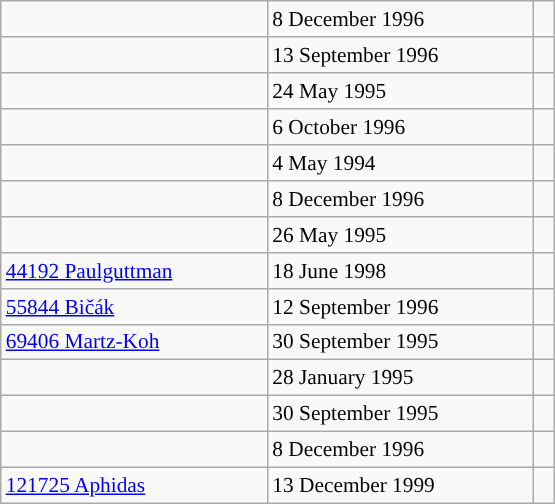<table class="wikitable" style="font-size: 89%; float: left; width: 26em; margin-right: 1em; height: 336px;">
<tr>
<td></td>
<td>8 December 1996</td>
<td></td>
</tr>
<tr>
<td></td>
<td>13 September 1996</td>
<td></td>
</tr>
<tr>
<td></td>
<td>24 May 1995</td>
<td></td>
</tr>
<tr>
<td></td>
<td>6 October 1996</td>
<td></td>
</tr>
<tr>
<td></td>
<td>4 May 1994</td>
<td> </td>
</tr>
<tr>
<td></td>
<td>8 December 1996</td>
<td></td>
</tr>
<tr>
<td></td>
<td>26 May 1995</td>
<td></td>
</tr>
<tr>
<td><a href='#'>44192 Paulguttman</a></td>
<td>18 June 1998</td>
<td></td>
</tr>
<tr>
<td><a href='#'>55844 Bičák</a></td>
<td>12 September 1996</td>
<td></td>
</tr>
<tr>
<td><a href='#'>69406 Martz-Koh</a></td>
<td>30 September 1995</td>
<td></td>
</tr>
<tr>
<td></td>
<td>28 January 1995</td>
<td> </td>
</tr>
<tr>
<td></td>
<td>30 September 1995</td>
<td></td>
</tr>
<tr>
<td></td>
<td>8 December 1996</td>
<td></td>
</tr>
<tr>
<td><a href='#'>121725 Aphidas</a></td>
<td>13 December 1999</td>
<td></td>
</tr>
</table>
